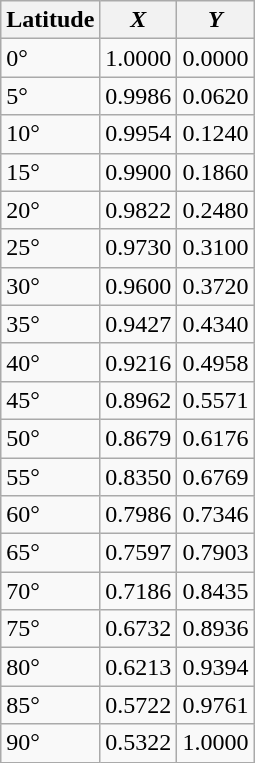<table class="wikitable">
<tr>
<th>Latitude</th>
<th><em>X</em></th>
<th><em>Y</em></th>
</tr>
<tr>
<td>0°</td>
<td>1.0000</td>
<td>0.0000</td>
</tr>
<tr>
<td>5°</td>
<td>0.9986</td>
<td>0.0620</td>
</tr>
<tr>
<td>10°</td>
<td>0.9954</td>
<td>0.1240</td>
</tr>
<tr>
<td>15°</td>
<td>0.9900</td>
<td>0.1860</td>
</tr>
<tr>
<td>20°</td>
<td>0.9822</td>
<td>0.2480</td>
</tr>
<tr>
<td>25°</td>
<td>0.9730</td>
<td>0.3100</td>
</tr>
<tr>
<td>30°</td>
<td>0.9600</td>
<td>0.3720</td>
</tr>
<tr>
<td>35°</td>
<td>0.9427</td>
<td>0.4340</td>
</tr>
<tr>
<td>40°</td>
<td>0.9216</td>
<td>0.4958</td>
</tr>
<tr>
<td>45°</td>
<td>0.8962</td>
<td>0.5571</td>
</tr>
<tr>
<td>50°</td>
<td>0.8679</td>
<td>0.6176</td>
</tr>
<tr>
<td>55°</td>
<td>0.8350</td>
<td>0.6769</td>
</tr>
<tr>
<td>60°</td>
<td>0.7986</td>
<td>0.7346</td>
</tr>
<tr>
<td>65°</td>
<td>0.7597</td>
<td>0.7903</td>
</tr>
<tr>
<td>70°</td>
<td>0.7186</td>
<td>0.8435</td>
</tr>
<tr>
<td>75°</td>
<td>0.6732</td>
<td>0.8936</td>
</tr>
<tr>
<td>80°</td>
<td>0.6213</td>
<td>0.9394</td>
</tr>
<tr>
<td>85°</td>
<td>0.5722</td>
<td>0.9761</td>
</tr>
<tr>
<td>90°</td>
<td>0.5322</td>
<td>1.0000</td>
</tr>
</table>
